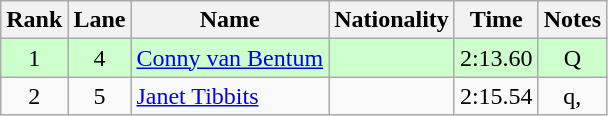<table class='wikitable sortable' style='text-align:center'>
<tr>
<th>Rank</th>
<th>Lane</th>
<th>Name</th>
<th>Nationality</th>
<th>Time</th>
<th>Notes</th>
</tr>
<tr bgcolor=#cfc>
<td>1</td>
<td>4</td>
<td align=left><a href='#'>Conny van Bentum</a></td>
<td align=left></td>
<td>2:13.60</td>
<td>Q</td>
</tr>
<tr>
<td>2</td>
<td>5</td>
<td align=left><a href='#'>Janet Tibbits</a></td>
<td align=left></td>
<td>2:15.54</td>
<td>q, </td>
</tr>
</table>
